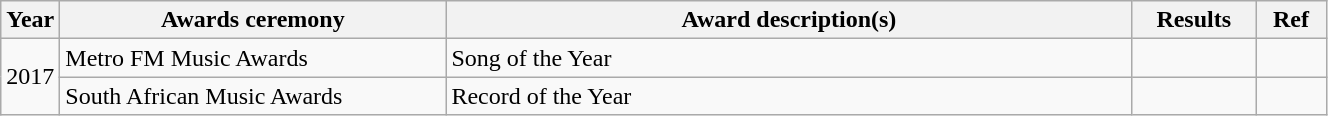<table class="wikitable">
<tr>
<th>Year</th>
<th style="width:250px;">Awards ceremony</th>
<th style="width:450px;">Award description(s)</th>
<th style="width:75px;">Results</th>
<th style="width:40px;">Ref</th>
</tr>
<tr>
<td rowspan="2">2017</td>
<td>Metro FM Music Awards</td>
<td>Song of the Year</td>
<td></td>
<td></td>
</tr>
<tr>
<td>South African Music Awards</td>
<td>Record of the Year</td>
<td></td>
<td></td>
</tr>
</table>
